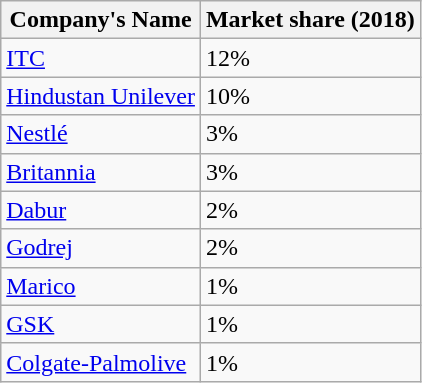<table class="wikitable">
<tr>
<th>Company's Name</th>
<th>Market share (2018)</th>
</tr>
<tr>
<td><a href='#'>ITC</a></td>
<td>12%</td>
</tr>
<tr>
<td><a href='#'>Hindustan Unilever</a></td>
<td>10%</td>
</tr>
<tr>
<td><a href='#'>Nestlé</a></td>
<td>3%</td>
</tr>
<tr>
<td><a href='#'>Britannia</a></td>
<td>3%</td>
</tr>
<tr>
<td><a href='#'>Dabur</a></td>
<td>2%</td>
</tr>
<tr>
<td><a href='#'>Godrej</a></td>
<td>2%</td>
</tr>
<tr>
<td><a href='#'>Marico</a></td>
<td>1%</td>
</tr>
<tr>
<td><a href='#'>GSK</a></td>
<td>1%</td>
</tr>
<tr>
<td><a href='#'>Colgate-Palmolive</a></td>
<td>1%</td>
</tr>
</table>
